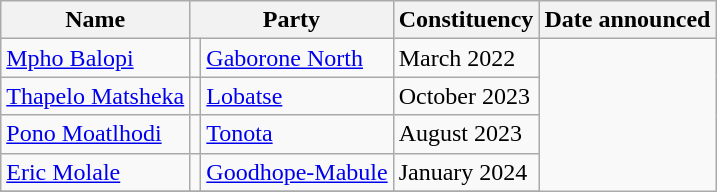<table class="wikitable">
<tr>
<th>Name</th>
<th colspan=2>Party</th>
<th>Constituency</th>
<th>Date announced</th>
</tr>
<tr>
<td><a href='#'>Mpho Balopi</a></td>
<td></td>
<td><a href='#'>Gaborone North</a></td>
<td>March 2022</td>
</tr>
<tr>
<td><a href='#'>Thapelo Matsheka</a></td>
<td></td>
<td><a href='#'>Lobatse</a></td>
<td>October 2023</td>
</tr>
<tr>
<td><a href='#'>Pono Moatlhodi</a></td>
<td></td>
<td><a href='#'>Tonota</a></td>
<td>August 2023</td>
</tr>
<tr>
<td><a href='#'>Eric Molale</a></td>
<td></td>
<td><a href='#'>Goodhope-Mabule</a></td>
<td>January 2024</td>
</tr>
<tr>
</tr>
</table>
